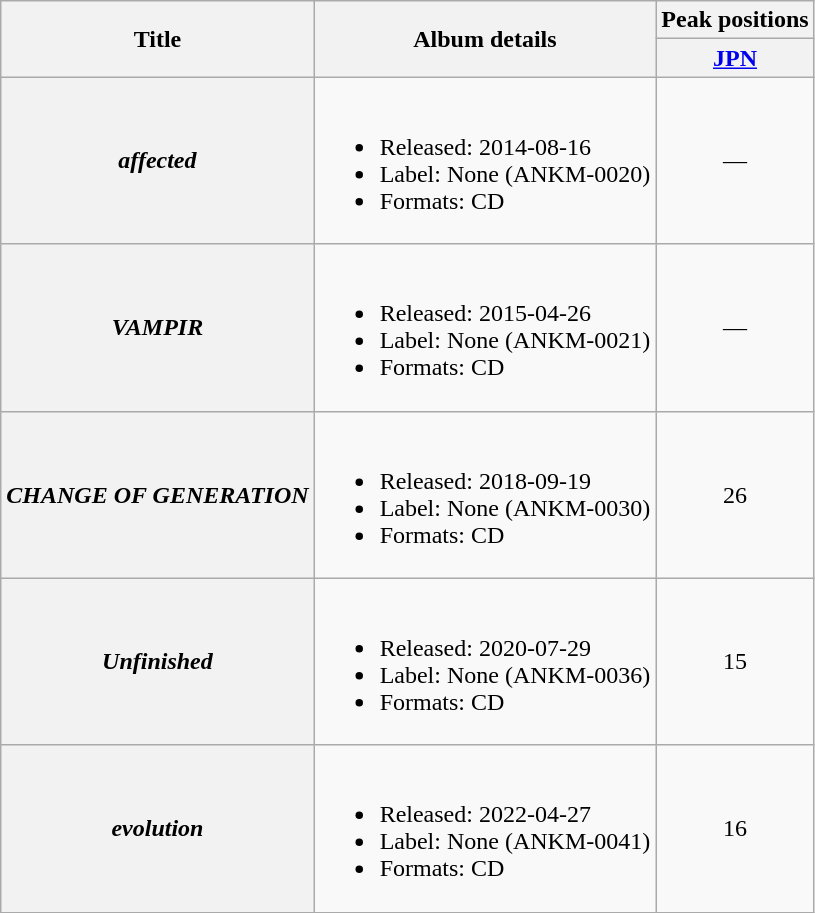<table class="wikitable plainrowheaders">
<tr>
<th scope="col" rowspan="2">Title</th>
<th scope="col" rowspan="2">Album details</th>
<th scope="col" colspan="1">Peak positions</th>
</tr>
<tr>
<th scope="col"><a href='#'>JPN</a><br></th>
</tr>
<tr>
<th scope="row"><em>affected</em></th>
<td><br><ul><li>Released: 2014-08-16</li><li>Label: None (ANKM-0020)</li><li>Formats: CD</li></ul></td>
<td align="center">—</td>
</tr>
<tr>
<th scope="row"><em>VAMPIR</em></th>
<td><br><ul><li>Released: 2015-04-26</li><li>Label: None (ANKM-0021)</li><li>Formats: CD</li></ul></td>
<td align="center">—</td>
</tr>
<tr>
<th scope="row"><em>CHANGE OF GENERATION</em></th>
<td><br><ul><li>Released: 2018-09-19</li><li>Label: None (ANKM-0030)</li><li>Formats: CD</li></ul></td>
<td align="center">26</td>
</tr>
<tr>
<th scope="row"><em>Unfinished</em></th>
<td><br><ul><li>Released: 2020-07-29</li><li>Label: None (ANKM-0036)</li><li>Formats: CD</li></ul></td>
<td align="center">15</td>
</tr>
<tr>
<th scope="row"><em>evolution</em></th>
<td><br><ul><li>Released: 2022-04-27</li><li>Label: None (ANKM-0041)</li><li>Formats: CD</li></ul></td>
<td align="center">16</td>
</tr>
</table>
